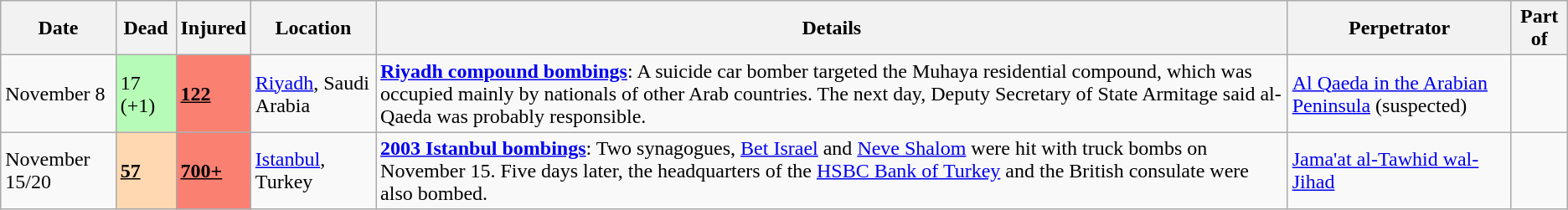<table class="wikitable" border="1">
<tr>
<th>Date</th>
<th>Dead</th>
<th>Injured</th>
<th>Location</th>
<th>Details</th>
<th>Perpetrator</th>
<th>Part of</th>
</tr>
<tr>
<td>November 8</td>
<td style="background:#b6fcb6;align="right">17 (+1)</td>
<td style="background:#FA8072;align="right"><u><strong>122</strong></u></td>
<td><a href='#'>Riyadh</a>, Saudi Arabia</td>
<td><strong><a href='#'>Riyadh compound bombings</a></strong>: A suicide car bomber targeted the Muhaya residential compound, which was occupied mainly by nationals of other Arab countries. The next day, Deputy Secretary of State Armitage said al-Qaeda was probably responsible.</td>
<td><a href='#'>Al Qaeda in the Arabian Peninsula</a> (suspected)</td>
<td></td>
</tr>
<tr>
<td>November 15/20</td>
<td style="background:#FED8B1;align="right"><u><strong>57</strong></u></td>
<td style="background:#FA8072;align="right"><u><strong>700+</strong></u></td>
<td><a href='#'>Istanbul</a>, Turkey</td>
<td><strong><a href='#'>2003 Istanbul bombings</a></strong>: Two synagogues, <a href='#'>Bet Israel</a> and <a href='#'>Neve Shalom</a> were hit with truck bombs on November 15. Five days later, the headquarters of the <a href='#'>HSBC Bank of Turkey</a> and the British consulate were also bombed.</td>
<td><a href='#'>Jama'at al-Tawhid wal-Jihad</a></td>
<td></td>
</tr>
</table>
